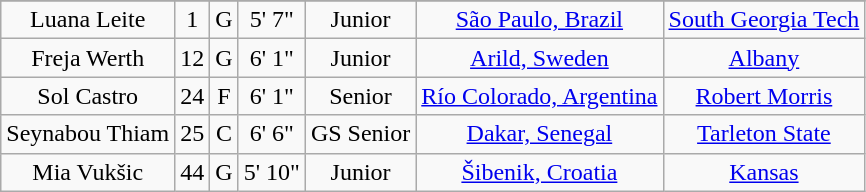<table class="wikitable sortable" style="text-align: center">
<tr align=center>
</tr>
<tr>
<td>Luana Leite</td>
<td>1</td>
<td>G</td>
<td>5' 7"</td>
<td>Junior</td>
<td><a href='#'>São Paulo, Brazil</a></td>
<td><a href='#'>South Georgia Tech</a></td>
</tr>
<tr>
<td>Freja Werth</td>
<td>12</td>
<td>G</td>
<td>6' 1"</td>
<td>Junior</td>
<td><a href='#'>Arild, Sweden</a></td>
<td><a href='#'>Albany</a></td>
</tr>
<tr>
<td>Sol Castro</td>
<td>24</td>
<td>F</td>
<td>6' 1"</td>
<td>Senior</td>
<td><a href='#'>Río Colorado, Argentina</a></td>
<td><a href='#'>Robert Morris</a></td>
</tr>
<tr>
<td>Seynabou Thiam</td>
<td>25</td>
<td>C</td>
<td>6' 6"</td>
<td>GS Senior</td>
<td><a href='#'>Dakar, Senegal</a></td>
<td><a href='#'>Tarleton State</a></td>
</tr>
<tr>
<td>Mia Vukšic</td>
<td>44</td>
<td>G</td>
<td>5' 10"</td>
<td>Junior</td>
<td><a href='#'>Šibenik, Croatia</a></td>
<td><a href='#'>Kansas</a></td>
</tr>
</table>
